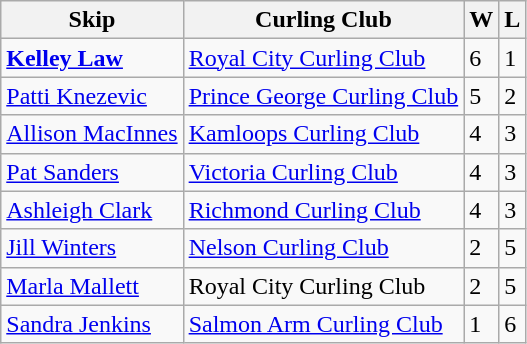<table class="wikitable">
<tr>
<th>Skip</th>
<th>Curling Club</th>
<th>W</th>
<th>L</th>
</tr>
<tr>
<td><strong><a href='#'>Kelley Law</a></strong></td>
<td><a href='#'>Royal City Curling Club</a></td>
<td>6</td>
<td>1</td>
</tr>
<tr>
<td><a href='#'>Patti Knezevic</a></td>
<td><a href='#'>Prince George Curling Club</a></td>
<td>5</td>
<td>2</td>
</tr>
<tr>
<td><a href='#'>Allison MacInnes</a></td>
<td><a href='#'>Kamloops Curling Club</a></td>
<td>4</td>
<td>3</td>
</tr>
<tr>
<td><a href='#'>Pat Sanders</a></td>
<td><a href='#'>Victoria Curling Club</a></td>
<td>4</td>
<td>3</td>
</tr>
<tr>
<td><a href='#'>Ashleigh Clark</a></td>
<td><a href='#'>Richmond Curling Club</a></td>
<td>4</td>
<td>3</td>
</tr>
<tr>
<td><a href='#'>Jill Winters</a></td>
<td><a href='#'>Nelson Curling Club</a></td>
<td>2</td>
<td>5</td>
</tr>
<tr>
<td><a href='#'>Marla Mallett</a></td>
<td>Royal City Curling Club</td>
<td>2</td>
<td>5</td>
</tr>
<tr>
<td><a href='#'>Sandra Jenkins</a></td>
<td><a href='#'>Salmon Arm Curling Club</a></td>
<td>1</td>
<td>6</td>
</tr>
</table>
